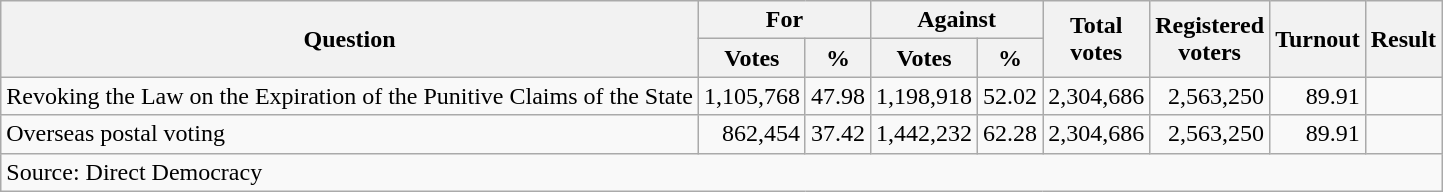<table class=wikitable style=text-align:right>
<tr>
<th rowspan=2>Question</th>
<th colspan=2>For</th>
<th colspan=2>Against</th>
<th rowspan=2>Total<br>votes</th>
<th rowspan=2>Registered<br>voters</th>
<th rowspan=2>Turnout</th>
<th rowspan=2>Result</th>
</tr>
<tr>
<th>Votes</th>
<th>%</th>
<th>Votes</th>
<th>%</th>
</tr>
<tr>
<td align=left>Revoking the Law on the Expiration of the Punitive Claims of the State</td>
<td>1,105,768</td>
<td>47.98</td>
<td>1,198,918</td>
<td>52.02</td>
<td>2,304,686</td>
<td>2,563,250</td>
<td>89.91</td>
<td></td>
</tr>
<tr>
<td align=left>Overseas postal voting</td>
<td>862,454</td>
<td>37.42</td>
<td>1,442,232</td>
<td>62.28</td>
<td>2,304,686</td>
<td>2,563,250</td>
<td>89.91</td>
<td></td>
</tr>
<tr>
<td colspan=14 align=left>Source: Direct Democracy</td>
</tr>
</table>
